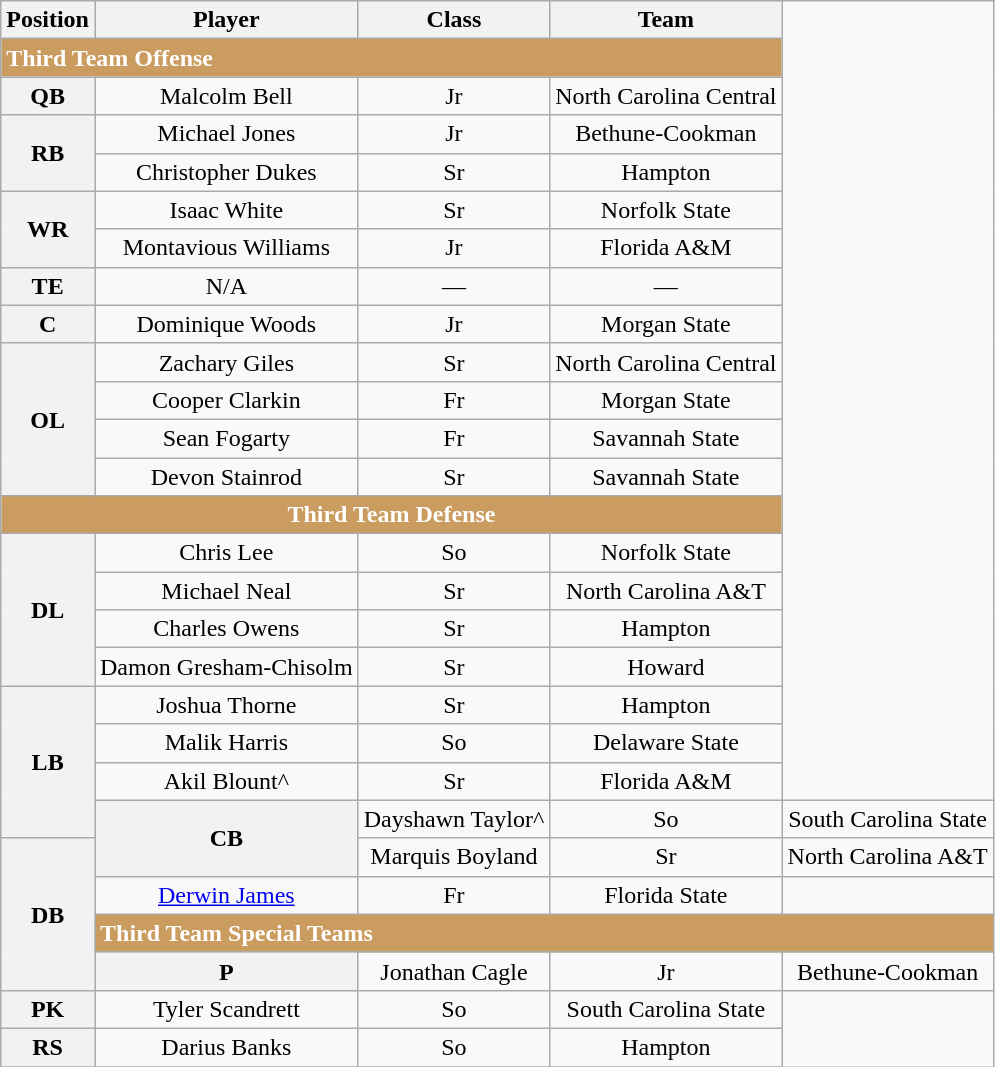<table class="wikitable">
<tr>
<th>Position</th>
<th>Player</th>
<th>Class</th>
<th>Team</th>
</tr>
<tr>
<td colspan="4" style="text-align=center; background:#cb9c60; color:white;"><strong>Third Team Offense</strong></td>
</tr>
<tr style="text-align:center;">
<th rowspan="1">QB</th>
<td>Malcolm Bell</td>
<td>Jr</td>
<td>North Carolina Central</td>
</tr>
<tr style="text-align:center;">
<th rowspan="2">RB</th>
<td>Michael Jones</td>
<td>Jr</td>
<td>Bethune-Cookman</td>
</tr>
<tr style="text-align:center;">
<td>Christopher Dukes</td>
<td>Sr</td>
<td>Hampton</td>
</tr>
<tr style="text-align:center;">
<th rowspan="2">WR</th>
<td>Isaac White</td>
<td>Sr</td>
<td>Norfolk State</td>
</tr>
<tr style="text-align:center;">
<td>Montavious Williams</td>
<td>Jr</td>
<td>Florida A&M</td>
</tr>
<tr style="text-align:center;">
<th rowspan="1">TE</th>
<td>N/A</td>
<td>—</td>
<td>—</td>
</tr>
<tr style="text-align:center;">
<th rowspan="1">C</th>
<td>Dominique Woods</td>
<td>Jr</td>
<td>Morgan State</td>
</tr>
<tr style="text-align:center;">
<th rowspan="4">OL</th>
<td>Zachary Giles</td>
<td>Sr</td>
<td>North Carolina Central</td>
</tr>
<tr style="text-align:center;">
<td>Cooper Clarkin</td>
<td>Fr</td>
<td>Morgan State</td>
</tr>
<tr style="text-align:center;">
<td>Sean Fogarty</td>
<td>Fr</td>
<td>Savannah State</td>
</tr>
<tr style="text-align:center;">
<td>Devon Stainrod</td>
<td>Sr</td>
<td>Savannah State</td>
</tr>
<tr style="text-align:center;">
<td colspan="4" style="text-align=center; background:#cb9c60; color:white;"><strong>Third Team Defense</strong></td>
</tr>
<tr style="text-align:center;">
<th rowspan="4">DL</th>
<td>Chris Lee</td>
<td>So</td>
<td>Norfolk State</td>
</tr>
<tr style="text-align:center;">
<td>Michael Neal</td>
<td>Sr</td>
<td>North Carolina A&T</td>
</tr>
<tr style="text-align:center;">
<td>Charles Owens</td>
<td>Sr</td>
<td>Hampton</td>
</tr>
<tr style="text-align:center;">
<td>Damon Gresham-Chisolm</td>
<td>Sr</td>
<td>Howard</td>
</tr>
<tr style="text-align:center;">
<th rowspan="4">LB</th>
<td>Joshua Thorne</td>
<td>Sr</td>
<td>Hampton</td>
</tr>
<tr style="text-align:center;">
<td>Malik Harris</td>
<td>So</td>
<td>Delaware State</td>
</tr>
<tr style="text-align:center;">
<td>Akil Blount^</td>
<td>Sr</td>
<td>Florida A&M</td>
</tr>
<tr style="text-align:center;">
<th rowspan="2">CB</th>
<td>Dayshawn Taylor^</td>
<td>So</td>
<td>South Carolina State</td>
</tr>
<tr style="text-align:center;">
<th rowspan="4">DB</th>
<td>Marquis Boyland</td>
<td>Sr</td>
<td>North Carolina A&T</td>
</tr>
<tr style="text-align:center;">
<td><a href='#'>Derwin James</a></td>
<td>Fr</td>
<td>Florida State</td>
</tr>
<tr>
<td colspan="4" style="text-align=center; background:#cb9c60; color:white;"><strong>Third Team Special Teams</strong></td>
</tr>
<tr style="text-align:center;">
<th rowspan="1">P</th>
<td>Jonathan Cagle</td>
<td>Jr</td>
<td>Bethune-Cookman</td>
</tr>
<tr style="text-align:center;">
<th rowspan="1">PK</th>
<td>Tyler Scandrett</td>
<td>So</td>
<td>South Carolina State</td>
</tr>
<tr style="text-align:center;">
<th rowspan="1">RS</th>
<td>Darius Banks</td>
<td>So</td>
<td>Hampton</td>
</tr>
<tr>
</tr>
</table>
